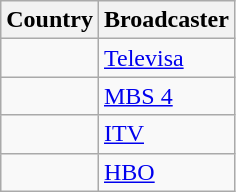<table class="wikitable">
<tr>
<th align=center>Country</th>
<th align=center>Broadcaster</th>
</tr>
<tr>
<td></td>
<td><a href='#'>Televisa</a></td>
</tr>
<tr>
<td></td>
<td><a href='#'>MBS 4</a></td>
</tr>
<tr>
<td></td>
<td><a href='#'>ITV</a></td>
</tr>
<tr>
<td></td>
<td><a href='#'>HBO</a></td>
</tr>
</table>
